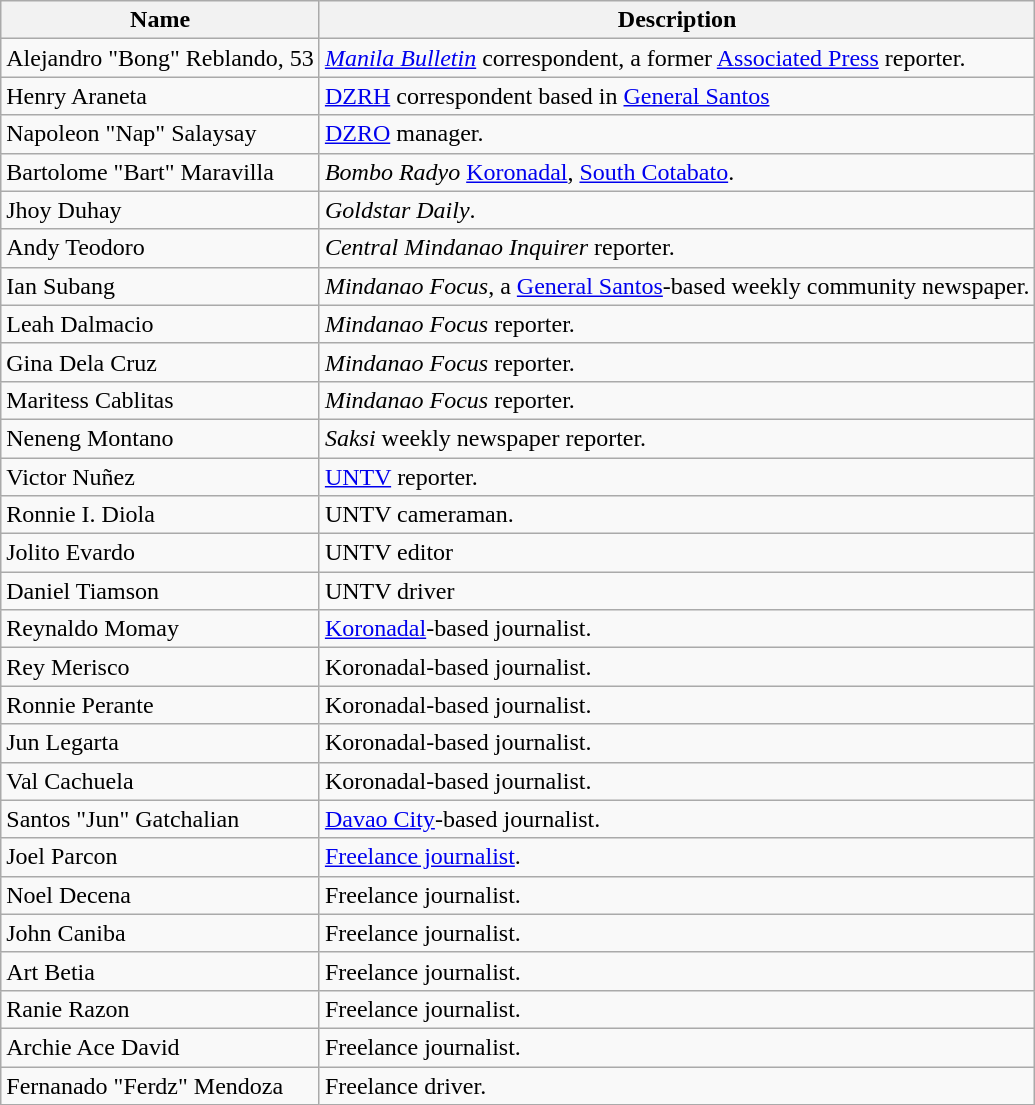<table class="wikitable">
<tr>
<th>Name</th>
<th>Description</th>
</tr>
<tr>
<td>Alejandro "Bong" Reblando, 53</td>
<td><em><a href='#'>Manila Bulletin</a></em> correspondent, a former <a href='#'>Associated Press</a> reporter.</td>
</tr>
<tr>
<td>Henry Araneta</td>
<td><a href='#'>DZRH</a> correspondent based in <a href='#'>General Santos</a></td>
</tr>
<tr>
<td>Napoleon "Nap" Salaysay</td>
<td><a href='#'>DZRO</a> manager.</td>
</tr>
<tr>
<td>Bartolome "Bart" Maravilla</td>
<td><em>Bombo Radyo</em> <a href='#'>Koronadal</a>, <a href='#'>South Cotabato</a>.</td>
</tr>
<tr>
<td>Jhoy Duhay</td>
<td><em>Goldstar Daily</em>.</td>
</tr>
<tr>
<td>Andy Teodoro</td>
<td><em>Central Mindanao Inquirer</em> reporter.</td>
</tr>
<tr>
<td>Ian Subang</td>
<td><em>Mindanao Focus</em>, a <a href='#'>General Santos</a>-based weekly community newspaper.</td>
</tr>
<tr>
<td>Leah Dalmacio</td>
<td><em>Mindanao Focus</em> reporter.</td>
</tr>
<tr>
<td>Gina Dela Cruz</td>
<td><em>Mindanao Focus</em> reporter.</td>
</tr>
<tr>
<td>Maritess Cablitas</td>
<td><em>Mindanao Focus</em> reporter.</td>
</tr>
<tr>
<td>Neneng Montano</td>
<td><em>Saksi</em> weekly newspaper reporter.</td>
</tr>
<tr>
<td>Victor Nuñez</td>
<td><a href='#'>UNTV</a> reporter.</td>
</tr>
<tr>
<td>Ronnie I. Diola</td>
<td>UNTV cameraman.</td>
</tr>
<tr>
<td>Jolito Evardo</td>
<td>UNTV editor</td>
</tr>
<tr>
<td>Daniel Tiamson</td>
<td>UNTV driver</td>
</tr>
<tr>
<td>Reynaldo Momay</td>
<td><a href='#'>Koronadal</a>-based journalist.</td>
</tr>
<tr>
<td>Rey Merisco</td>
<td>Koronadal-based journalist.</td>
</tr>
<tr>
<td>Ronnie Perante</td>
<td>Koronadal-based journalist.</td>
</tr>
<tr>
<td>Jun Legarta</td>
<td>Koronadal-based journalist.</td>
</tr>
<tr>
<td>Val Cachuela</td>
<td>Koronadal-based journalist.</td>
</tr>
<tr>
<td>Santos "Jun" Gatchalian</td>
<td><a href='#'>Davao City</a>-based journalist.</td>
</tr>
<tr>
<td>Joel Parcon</td>
<td><a href='#'>Freelance journalist</a>.</td>
</tr>
<tr>
<td>Noel Decena</td>
<td>Freelance journalist.</td>
</tr>
<tr>
<td>John Caniba</td>
<td>Freelance journalist.</td>
</tr>
<tr>
<td>Art Betia</td>
<td>Freelance journalist.</td>
</tr>
<tr>
<td>Ranie Razon</td>
<td>Freelance journalist.</td>
</tr>
<tr>
<td>Archie Ace David</td>
<td>Freelance journalist.</td>
</tr>
<tr>
<td>Fernanado "Ferdz" Mendoza</td>
<td>Freelance driver.</td>
</tr>
</table>
